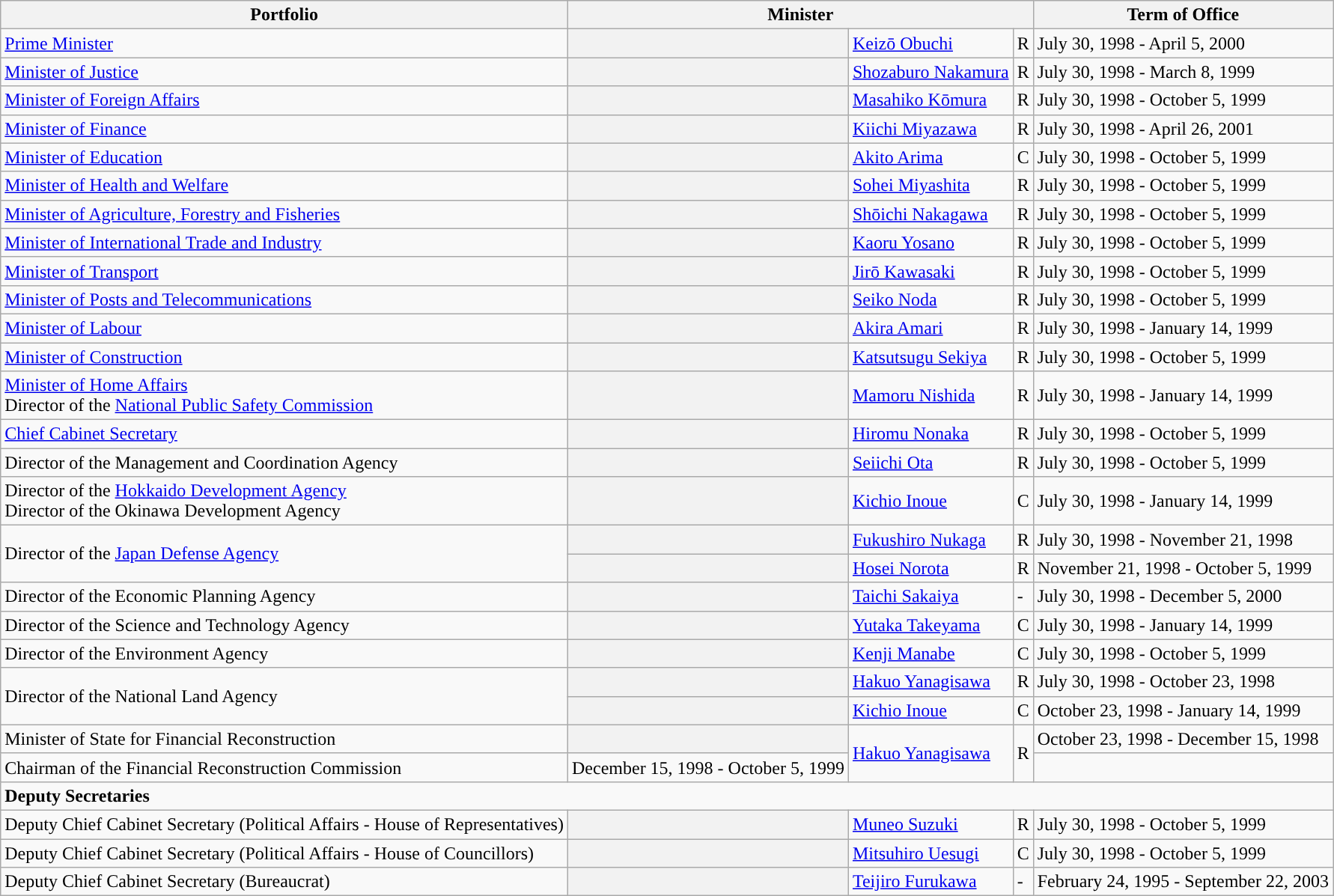<table class="wikitable">
<tr>
<th>Portfolio</th>
<th colspan=3>Minister</th>
<th>Term of Office</th>
</tr>
<tr>
<td><a href='#'>Prime Minister</a></td>
<th style="color:inherit;background-color: "></th>
<td><a href='#'>Keizō Obuchi</a></td>
<td>R</td>
<td>July 30, 1998 - April 5, 2000</td>
</tr>
<tr>
<td><a href='#'>Minister of Justice</a></td>
<th style="color:inherit;background-color: "></th>
<td><a href='#'>Shozaburo Nakamura</a></td>
<td>R</td>
<td>July 30, 1998 - March 8, 1999</td>
</tr>
<tr>
<td><a href='#'>Minister of Foreign Affairs</a></td>
<th style="color:inherit;background-color: "></th>
<td><a href='#'>Masahiko Kōmura</a></td>
<td>R</td>
<td>July 30, 1998 - October 5, 1999</td>
</tr>
<tr>
<td><a href='#'>Minister of Finance</a></td>
<th style="color:inherit;background-color: "></th>
<td><a href='#'>Kiichi Miyazawa</a></td>
<td>R</td>
<td>July 30, 1998 - April 26, 2001</td>
</tr>
<tr>
<td><a href='#'>Minister of Education</a></td>
<th style="color:inherit;background-color: "></th>
<td><a href='#'>Akito Arima</a></td>
<td>C</td>
<td>July 30, 1998 - October 5, 1999</td>
</tr>
<tr>
<td><a href='#'>Minister of Health and Welfare</a></td>
<th style="color:inherit;background-color: "></th>
<td><a href='#'>Sohei Miyashita</a></td>
<td>R</td>
<td>July 30, 1998 - October 5, 1999</td>
</tr>
<tr>
<td><a href='#'>Minister of Agriculture, Forestry and Fisheries</a></td>
<th style="color:inherit;background-color: "></th>
<td><a href='#'>Shōichi Nakagawa</a></td>
<td>R</td>
<td>July 30, 1998 - October 5, 1999</td>
</tr>
<tr>
<td><a href='#'>Minister of International Trade and Industry</a></td>
<th style="color:inherit;background-color: "></th>
<td><a href='#'>Kaoru Yosano</a></td>
<td>R</td>
<td>July 30, 1998 - October 5, 1999</td>
</tr>
<tr>
<td><a href='#'>Minister of Transport</a></td>
<th style="color:inherit;background-color: "></th>
<td><a href='#'>Jirō Kawasaki</a></td>
<td>R</td>
<td>July 30, 1998 - October 5, 1999</td>
</tr>
<tr>
<td><a href='#'>Minister of Posts and Telecommunications</a></td>
<th style="color:inherit;background-color: "></th>
<td><a href='#'>Seiko Noda</a></td>
<td>R</td>
<td>July 30, 1998 - October 5, 1999</td>
</tr>
<tr>
<td><a href='#'>Minister of Labour</a></td>
<th style="color:inherit;background-color: "></th>
<td><a href='#'>Akira Amari</a></td>
<td>R</td>
<td>July 30, 1998 - January 14, 1999</td>
</tr>
<tr>
<td><a href='#'>Minister of Construction</a></td>
<th style="color:inherit;background-color: "></th>
<td><a href='#'>Katsutsugu Sekiya</a></td>
<td>R</td>
<td>July 30, 1998 - October 5, 1999</td>
</tr>
<tr>
<td><a href='#'>Minister of Home Affairs</a> <br>Director of the <a href='#'>National Public Safety Commission</a></td>
<th style="color:inherit;background-color: "></th>
<td><a href='#'>Mamoru Nishida</a></td>
<td>R</td>
<td>July 30, 1998 - January 14, 1999</td>
</tr>
<tr>
<td><a href='#'>Chief Cabinet Secretary</a></td>
<th style="color:inherit;background-color: "></th>
<td><a href='#'>Hiromu Nonaka</a></td>
<td>R</td>
<td>July 30, 1998 - October 5, 1999</td>
</tr>
<tr>
<td>Director of the Management and Coordination Agency</td>
<th style="color:inherit;background-color: "></th>
<td><a href='#'>Seiichi Ota</a></td>
<td>R</td>
<td>July 30, 1998 - October 5, 1999</td>
</tr>
<tr>
<td>Director of the <a href='#'>Hokkaido Development Agency</a> <br>Director of the Okinawa Development Agency</td>
<th style="color:inherit;background-color: "></th>
<td><a href='#'>Kichio Inoue</a></td>
<td>C</td>
<td>July 30, 1998 - January 14, 1999</td>
</tr>
<tr>
<td rowspan=2>Director of the <a href='#'>Japan Defense Agency</a></td>
<th style="color:inherit;background-color: "></th>
<td><a href='#'>Fukushiro Nukaga</a></td>
<td>R</td>
<td>July 30, 1998 - November 21, 1998</td>
</tr>
<tr>
<th style="color:inherit;background-color: "></th>
<td><a href='#'>Hosei Norota</a></td>
<td>R</td>
<td>November 21, 1998 - October 5, 1999</td>
</tr>
<tr>
<td>Director of the Economic Planning Agency</td>
<th style="color:inherit;background-color: "></th>
<td><a href='#'>Taichi Sakaiya</a></td>
<td>-</td>
<td>July 30, 1998 - December 5, 2000</td>
</tr>
<tr>
<td>Director of the Science and Technology Agency</td>
<th style="color:inherit;background-color: "></th>
<td><a href='#'>Yutaka Takeyama</a></td>
<td>C</td>
<td>July 30, 1998 - January 14, 1999</td>
</tr>
<tr>
<td>Director of the Environment Agency</td>
<th style="color:inherit;background-color: "></th>
<td><a href='#'>Kenji Manabe</a></td>
<td>C</td>
<td>July 30, 1998 - October 5, 1999</td>
</tr>
<tr>
<td rowspan=2>Director of the National Land Agency</td>
<th style="color:inherit;background-color: "></th>
<td><a href='#'>Hakuo Yanagisawa</a></td>
<td>R</td>
<td>July 30, 1998 - October 23, 1998</td>
</tr>
<tr>
<th style="color:inherit;background-color: "></th>
<td><a href='#'>Kichio Inoue</a></td>
<td>C</td>
<td>October 23, 1998 - January 14, 1999</td>
</tr>
<tr>
<td>Minister of State for Financial Reconstruction</td>
<th style="background-color: "></th>
<td rowspan=2><a href='#'>Hakuo Yanagisawa</a></td>
<td rowspan=2>R</td>
<td>October 23, 1998 - December 15, 1998</td>
</tr>
<tr>
<td>Chairman of the Financial Reconstruction Commission</td>
<td>December 15, 1998 - October 5, 1999</td>
</tr>
<tr>
<td colspan=5><strong>Deputy Secretaries</strong></td>
</tr>
<tr>
<td>Deputy Chief Cabinet Secretary (Political Affairs - House of Representatives)</td>
<th style="color:inherit;background-color: "></th>
<td><a href='#'>Muneo Suzuki</a></td>
<td>R</td>
<td>July 30, 1998 - October 5, 1999</td>
</tr>
<tr>
<td>Deputy Chief Cabinet Secretary (Political Affairs - House of Councillors)</td>
<th style="color:inherit;background-color: "></th>
<td><a href='#'>Mitsuhiro Uesugi</a></td>
<td>C</td>
<td>July 30, 1998 - October 5, 1999</td>
</tr>
<tr>
<td>Deputy Chief Cabinet Secretary (Bureaucrat)</td>
<th style="color:inherit;background-color: "></th>
<td><a href='#'>Teijiro Furukawa</a></td>
<td>-</td>
<td>February 24, 1995 - September 22, 2003</td>
</tr>
</table>
